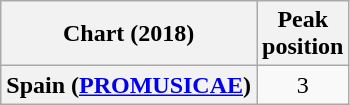<table class="wikitable sortable plainrowheaders" style="text-align:center">
<tr>
<th scope="col">Chart (2018)</th>
<th scope="col">Peak<br> position</th>
</tr>
<tr>
<th scope="row">Spain (<a href='#'>PROMUSICAE</a>)</th>
<td>3</td>
</tr>
</table>
